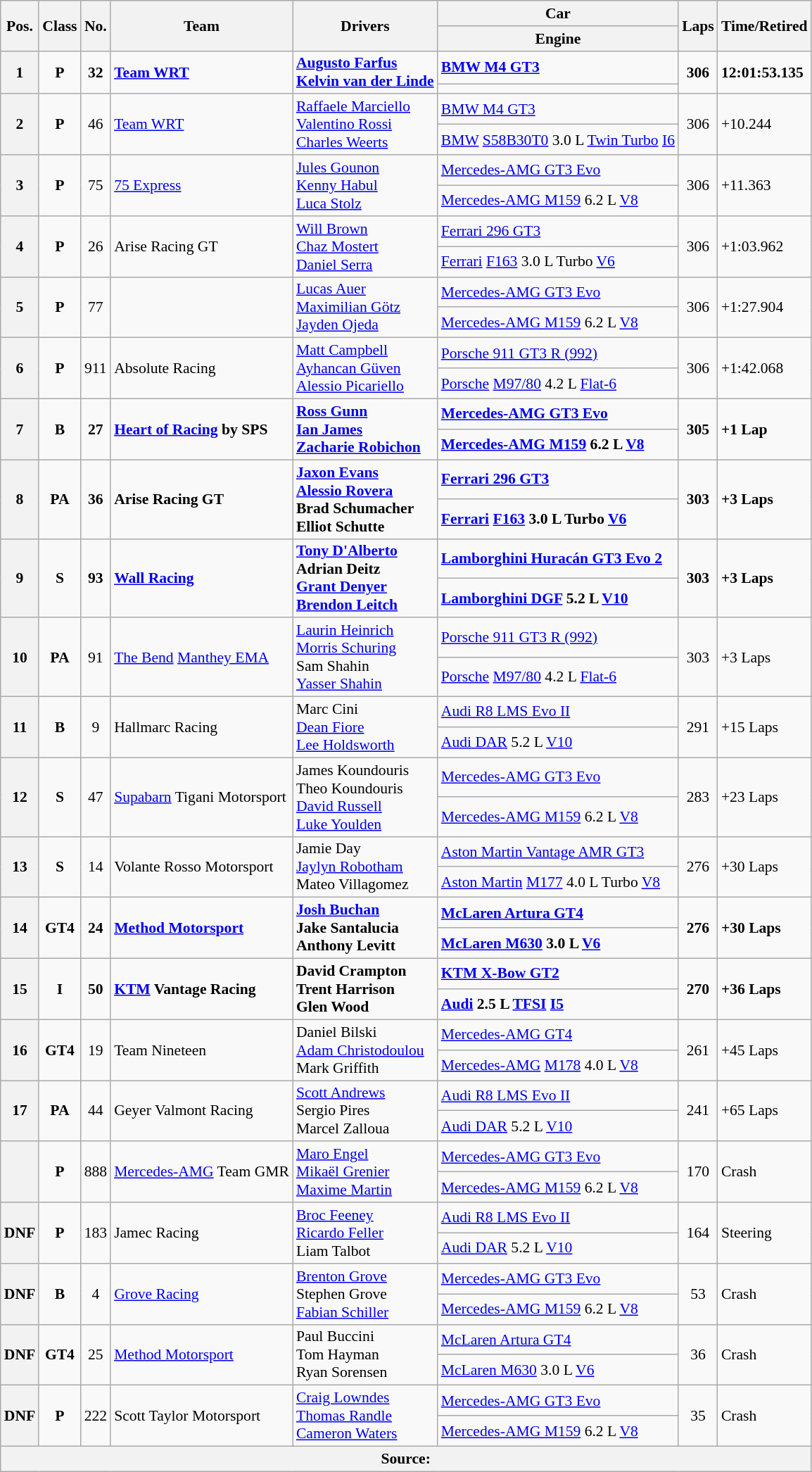<table class="wikitable" style="font-size: 90%;">
<tr>
<th rowspan="2">Pos.</th>
<th rowspan="2">Class</th>
<th rowspan="2">No.</th>
<th rowspan="2">Team</th>
<th rowspan="2">Drivers</th>
<th>Car</th>
<th rowspan="2">Laps</th>
<th rowspan="2">Time/Retired</th>
</tr>
<tr>
<th>Engine</th>
</tr>
<tr>
<th rowspan="2">1</th>
<td rowspan="2" align="center"><strong><span>P</span></strong></td>
<td rowspan="2" align="center"><strong>32</strong></td>
<td rowspan="2"><strong> <a href='#'>Team WRT</a></strong></td>
<td rowspan="2"><strong> <a href='#'>Augusto Farfus</a><br> <a href='#'>Kelvin van der Linde</a><br></strong></td>
<td><strong><a href='#'>BMW M4 GT3</a></strong></td>
<td rowspan="2" align="center"><strong>306</strong></td>
<td rowspan="2"><strong>12:01:53.135</strong></td>
</tr>
<tr>
<td><strong></strong></td>
</tr>
<tr>
<th rowspan="2">2</th>
<td rowspan="2" align="center"><strong><span>P</span></strong></td>
<td rowspan="2" align="center">46</td>
<td rowspan="2"> <a href='#'>Team WRT</a></td>
<td rowspan="2"> <a href='#'>Raffaele Marciello</a><br> <a href='#'>Valentino Rossi</a><br> <a href='#'>Charles Weerts</a></td>
<td><a href='#'>BMW M4 GT3</a></td>
<td rowspan="2" align="center">306</td>
<td rowspan="2">+10.244</td>
</tr>
<tr>
<td><a href='#'>BMW</a> <a href='#'>S58B30T0</a> 3.0 L <a href='#'>Twin Turbo</a> <a href='#'>I6</a></td>
</tr>
<tr>
<th rowspan="2">3</th>
<td rowspan="2" align="center"><strong><span>P</span></strong></td>
<td rowspan="2" align="center">75</td>
<td rowspan="2"> <a href='#'>75 Express</a></td>
<td rowspan="2"> <a href='#'>Jules Gounon</a><br> <a href='#'>Kenny Habul</a><br> <a href='#'>Luca Stolz</a></td>
<td><a href='#'>Mercedes-AMG GT3 Evo</a></td>
<td rowspan="2" align="center">306</td>
<td rowspan="2">+11.363</td>
</tr>
<tr>
<td><a href='#'>Mercedes-AMG M159</a> 6.2 L <a href='#'>V8</a></td>
</tr>
<tr>
<th rowspan="2">4</th>
<td rowspan="2" align="center"><strong><span>P</span></strong></td>
<td rowspan="2" align="center">26</td>
<td rowspan="2"> Arise Racing GT</td>
<td rowspan="2"> <a href='#'>Will Brown</a><br> <a href='#'>Chaz Mostert</a><br> <a href='#'>Daniel Serra</a></td>
<td><a href='#'>Ferrari 296 GT3</a></td>
<td rowspan="2" align="center">306</td>
<td rowspan="2">+1:03.962</td>
</tr>
<tr>
<td><a href='#'>Ferrari</a> <a href='#'>F163</a> 3.0 L Turbo <a href='#'>V6</a></td>
</tr>
<tr>
<th rowspan="2">5</th>
<td rowspan="2" align="center"><strong><span>P</span></strong></td>
<td rowspan="2" align="center">77</td>
<td rowspan="2"></td>
<td rowspan="2"> <a href='#'>Lucas Auer</a><br> <a href='#'>Maximilian Götz</a><br> <a href='#'>Jayden Ojeda</a></td>
<td><a href='#'>Mercedes-AMG GT3 Evo</a></td>
<td rowspan="2" align="center">306</td>
<td rowspan="2">+1:27.904</td>
</tr>
<tr>
<td><a href='#'>Mercedes-AMG M159</a> 6.2 L <a href='#'>V8</a></td>
</tr>
<tr>
<th rowspan="2">6</th>
<td rowspan="2" align="center"><strong><span>P</span></strong></td>
<td rowspan="2" align="center">911</td>
<td rowspan="2"> Absolute Racing</td>
<td rowspan="2"> <a href='#'>Matt Campbell</a><br> <a href='#'>Ayhancan Güven</a><br> <a href='#'>Alessio Picariello</a></td>
<td><a href='#'>Porsche 911 GT3 R (992)</a></td>
<td rowspan="2" align="center">306</td>
<td rowspan="2">+1:42.068</td>
</tr>
<tr>
<td><a href='#'>Porsche</a> <a href='#'>M97/80</a> 4.2 L <a href='#'>Flat-6</a></td>
</tr>
<tr>
<th rowspan="2">7</th>
<td rowspan="2" align="center"><strong><span>B</span></strong></td>
<td rowspan="2" align="center"><strong>27</strong></td>
<td rowspan="2"><strong> <a href='#'>Heart of Racing</a> by SPS</strong></td>
<td rowspan="2"><strong> <a href='#'>Ross Gunn</a><br> <a href='#'>Ian James</a><br> <a href='#'>Zacharie Robichon</a></strong></td>
<td><strong> <a href='#'>Mercedes-AMG GT3 Evo</a></strong></td>
<td rowspan="2" align="center"><strong>305</strong></td>
<td rowspan="2"><strong>+1 Lap</strong></td>
</tr>
<tr>
<td><strong><a href='#'>Mercedes-AMG M159</a> 6.2 L <a href='#'>V8</a></strong></td>
</tr>
<tr>
<th rowspan="2">8</th>
<td rowspan="2" align="center"><strong><span>PA</span></strong></td>
<td rowspan="2" align="center"><strong>36</strong></td>
<td rowspan="2"><strong> Arise Racing GT</strong></td>
<td rowspan="2"><strong> <a href='#'>Jaxon Evans</a><br> <a href='#'>Alessio Rovera</a><br> Brad Schumacher<br> Elliot Schutte</strong></td>
<td><strong><a href='#'>Ferrari 296 GT3</a></strong></td>
<td rowspan="2" align="center"><strong>303</strong></td>
<td rowspan="2"><strong>+3 Laps</strong></td>
</tr>
<tr>
<td><strong><a href='#'>Ferrari</a> <a href='#'>F163</a> 3.0 L Turbo <a href='#'>V6</a></strong></td>
</tr>
<tr>
<th rowspan="2">9</th>
<td rowspan="2" align="center"><strong><span>S</span></strong></td>
<td rowspan="2" align="center"><strong>93</strong></td>
<td rowspan="2"><strong> <a href='#'>Wall Racing</a></strong></td>
<td rowspan="2"><strong> <a href='#'>Tony D'Alberto</a><br> Adrian Deitz<br> <a href='#'>Grant Denyer</a><br> <a href='#'>Brendon Leitch</a></strong></td>
<td><strong><a href='#'>Lamborghini Huracán GT3 Evo 2</a></strong></td>
<td rowspan="2" align="center"><strong>303</strong></td>
<td rowspan="2"><strong>+3 Laps</strong></td>
</tr>
<tr>
<td><strong><a href='#'>Lamborghini DGF</a> 5.2 L <a href='#'>V10</a></strong></td>
</tr>
<tr>
<th rowspan="2">10</th>
<td rowspan="2" align="center"><strong><span>PA</span></strong></td>
<td rowspan="2" align="center">91</td>
<td rowspan="2"> <a href='#'>The Bend</a> <a href='#'>Manthey EMA</a></td>
<td rowspan="2"> <a href='#'>Laurin Heinrich</a><br> <a href='#'>Morris Schuring</a><br> Sam Shahin<br> <a href='#'>Yasser Shahin</a></td>
<td><a href='#'>Porsche 911 GT3 R (992)</a></td>
<td rowspan="2" align="center">303</td>
<td rowspan="2">+3 Laps</td>
</tr>
<tr>
<td><a href='#'>Porsche</a> <a href='#'>M97/80</a> 4.2 L <a href='#'>Flat-6</a></td>
</tr>
<tr>
<th rowspan="2">11</th>
<td rowspan="2" align="center"><strong><span>B</span></strong></td>
<td rowspan="2" align="center">9</td>
<td rowspan="2"> Hallmarc Racing</td>
<td rowspan="2"> Marc Cini<br> <a href='#'>Dean Fiore</a><br> <a href='#'>Lee Holdsworth</a></td>
<td><a href='#'>Audi R8 LMS Evo II</a></td>
<td rowspan="2" align="center">291</td>
<td rowspan="2">+15 Laps</td>
</tr>
<tr>
<td><a href='#'>Audi DAR</a> 5.2 L <a href='#'>V10</a></td>
</tr>
<tr>
<th rowspan="2">12</th>
<td rowspan="2" align="center"><strong><span>S</span></strong></td>
<td rowspan="2" align="center">47</td>
<td rowspan="2"> <a href='#'>Supabarn</a> Tigani Motorsport</td>
<td rowspan="2"> James Koundouris<br> Theo Koundouris<br> <a href='#'>David Russell</a><br> <a href='#'>Luke Youlden</a></td>
<td><a href='#'>Mercedes-AMG GT3 Evo</a></td>
<td rowspan="2" align="center">283</td>
<td rowspan="2">+23 Laps</td>
</tr>
<tr>
<td><a href='#'>Mercedes-AMG M159</a> 6.2 L <a href='#'>V8</a></td>
</tr>
<tr>
<th rowspan="2">13</th>
<td rowspan="2" align="center"><strong><span>S</span></strong></td>
<td rowspan="2" align="center">14</td>
<td rowspan="2"> Volante Rosso Motorsport</td>
<td rowspan="2"> Jamie Day<br> <a href='#'>Jaylyn Robotham</a><br> Mateo Villagomez</td>
<td><a href='#'>Aston Martin Vantage AMR GT3</a></td>
<td rowspan="2" align="center">276</td>
<td rowspan="2">+30 Laps</td>
</tr>
<tr>
<td><a href='#'>Aston Martin</a> <a href='#'>M177</a> 4.0 L Turbo <a href='#'>V8</a></td>
</tr>
<tr>
<th rowspan="2">14</th>
<td rowspan="2" align="center"><strong><span>GT4</span></strong></td>
<td rowspan="2" align="center"><strong>24</strong></td>
<td rowspan="2"><strong> <a href='#'>Method Motorsport</a></strong></td>
<td rowspan="2"><strong> <a href='#'>Josh Buchan</a><br> Jake Santalucia<br> Anthony Levitt</strong></td>
<td><strong><a href='#'>McLaren Artura GT4</a></strong></td>
<td rowspan="2" align="center"><strong>276</strong></td>
<td rowspan="2"><strong>+30 Laps</strong></td>
</tr>
<tr>
<td><strong><a href='#'>McLaren M630</a> 3.0 L <a href='#'>V6</a></strong></td>
</tr>
<tr>
<th rowspan="2">15</th>
<td rowspan="2" align="center"><strong><span>I</span></strong></td>
<td rowspan="2" align="center"><strong>50</strong></td>
<td rowspan="2"><strong> <a href='#'>KTM</a> Vantage Racing</strong></td>
<td rowspan="2"><strong> David Crampton<br> Trent Harrison<br> Glen Wood</strong></td>
<td><strong><a href='#'>KTM X-Bow GT2</a></strong></td>
<td rowspan="2" align="center"><strong>270</strong></td>
<td rowspan="2"><strong>+36 Laps</strong></td>
</tr>
<tr>
<td><strong><a href='#'>Audi</a> 2.5 L <a href='#'>TFSI</a> <a href='#'>I5</a></strong></td>
</tr>
<tr>
<th rowspan="2">16</th>
<td rowspan="2" align="center"><strong><span>GT4</span></strong></td>
<td rowspan="2" align="center">19</td>
<td rowspan="2"> Team Nineteen</td>
<td rowspan="2"> Daniel Bilski<br> <a href='#'>Adam Christodoulou</a><br> Mark Griffith</td>
<td><a href='#'>Mercedes-AMG GT4</a></td>
<td rowspan="2" align="center">261</td>
<td rowspan="2">+45 Laps</td>
</tr>
<tr>
<td><a href='#'>Mercedes-AMG</a> <a href='#'>M178</a> 4.0 L <a href='#'>V8</a></td>
</tr>
<tr>
<th rowspan="2">17</th>
<td rowspan="2" align="center"><strong><span>PA</span></strong></td>
<td rowspan="2" align="center">44</td>
<td rowspan="2"> Geyer Valmont Racing</td>
<td rowspan="2"> <a href='#'>Scott Andrews</a><br> Sergio Pires<br> Marcel Zalloua</td>
<td><a href='#'>Audi R8 LMS Evo II</a></td>
<td rowspan="2" align="center">241</td>
<td rowspan="2">+65 Laps</td>
</tr>
<tr>
<td><a href='#'>Audi DAR</a> 5.2 L <a href='#'>V10</a></td>
</tr>
<tr>
<th rowspan="2"></th>
<td rowspan="2" align="center"><strong><span>P</span></strong></td>
<td rowspan="2" align="center">888</td>
<td rowspan="2"> <a href='#'>Mercedes-AMG</a> Team GMR</td>
<td rowspan="2"> <a href='#'>Maro Engel</a><br> <a href='#'>Mikaël Grenier</a><br> <a href='#'>Maxime Martin</a></td>
<td><a href='#'>Mercedes-AMG GT3 Evo</a></td>
<td rowspan="2" align="center">170</td>
<td rowspan="2">Crash</td>
</tr>
<tr>
<td><a href='#'>Mercedes-AMG M159</a> 6.2 L <a href='#'>V8</a></td>
</tr>
<tr>
<th rowspan="2">DNF</th>
<td rowspan="2" align="center"><strong><span>P</span></strong></td>
<td rowspan="2" align="center">183</td>
<td rowspan="2"> Jamec Racing</td>
<td rowspan="2"> <a href='#'>Broc Feeney</a><br> <a href='#'>Ricardo Feller</a><br> Liam Talbot</td>
<td><a href='#'>Audi R8 LMS Evo II</a></td>
<td rowspan="2" align="center">164</td>
<td rowspan="2">Steering</td>
</tr>
<tr>
<td><a href='#'>Audi DAR</a> 5.2 L <a href='#'>V10</a></td>
</tr>
<tr>
<th rowspan="2">DNF</th>
<td rowspan="2" align="center"><strong><span>B</span></strong></td>
<td rowspan="2" align="center">4</td>
<td rowspan="2"> <a href='#'>Grove Racing</a></td>
<td rowspan="2"> <a href='#'>Brenton Grove</a><br> Stephen Grove<br> <a href='#'>Fabian Schiller</a></td>
<td><a href='#'>Mercedes-AMG GT3 Evo</a></td>
<td rowspan="2" align="center">53</td>
<td rowspan="2">Crash</td>
</tr>
<tr>
<td><a href='#'>Mercedes-AMG M159</a> 6.2 L <a href='#'>V8</a></td>
</tr>
<tr>
<th rowspan="2">DNF</th>
<td rowspan="2" align="center"><strong><span>GT4</span></strong></td>
<td rowspan="2" align="center">25</td>
<td rowspan="2"> <a href='#'>Method Motorsport</a></td>
<td rowspan="2"> Paul Buccini<br> Tom Hayman<br> Ryan Sorensen</td>
<td><a href='#'>McLaren Artura GT4</a></td>
<td rowspan="2" align="center">36</td>
<td rowspan="2">Crash</td>
</tr>
<tr>
<td><a href='#'>McLaren M630</a> 3.0 L <a href='#'>V6</a></td>
</tr>
<tr>
<th rowspan="2">DNF</th>
<td rowspan="2" align="center"><strong><span>P</span></strong></td>
<td rowspan="2" align="center">222</td>
<td rowspan="2"> Scott Taylor Motorsport</td>
<td rowspan="2"> <a href='#'>Craig Lowndes</a><br> <a href='#'>Thomas Randle</a><br> <a href='#'>Cameron Waters</a></td>
<td><a href='#'>Mercedes-AMG GT3 Evo</a></td>
<td rowspan="2" align="center">35</td>
<td rowspan="2">Crash</td>
</tr>
<tr>
<td><a href='#'>Mercedes-AMG M159</a> 6.2 L <a href='#'>V8</a></td>
</tr>
<tr>
<th colspan="8">Source:</th>
</tr>
</table>
